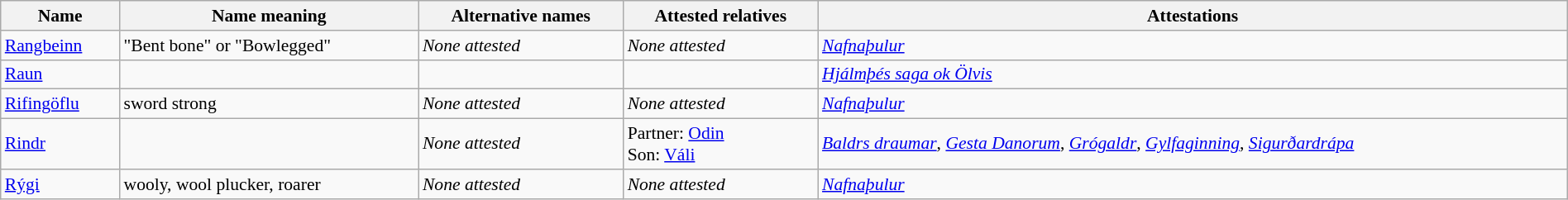<table class="wikitable sortable" style="font-size: 90%; width: 100%">
<tr>
<th>Name</th>
<th>Name meaning</th>
<th>Alternative names</th>
<th>Attested relatives</th>
<th>Attestations</th>
</tr>
<tr>
<td><a href='#'>Rangbeinn</a></td>
<td>"Bent bone" or "Bowlegged"</td>
<td><em>None attested</em></td>
<td><em>None attested</em></td>
<td><em><a href='#'>Nafnaþulur</a></em></td>
</tr>
<tr>
<td><a href='#'>Raun</a></td>
<td></td>
<td></td>
<td></td>
<td><em><a href='#'>Hjálmþés saga ok Ölvis</a></em></td>
</tr>
<tr>
<td><a href='#'>Rifingöflu</a></td>
<td>sword strong</td>
<td><em>None attested</em></td>
<td><em>None attested</em></td>
<td><em><a href='#'>Nafnaþulur</a></em></td>
</tr>
<tr>
<td><a href='#'>Rindr</a></td>
<td></td>
<td><em>None attested</em></td>
<td>Partner: <a href='#'>Odin</a> <br> Son: <a href='#'>Váli</a></td>
<td><em><a href='#'>Baldrs draumar</a></em>, <em><a href='#'>Gesta Danorum</a></em>, <em><a href='#'>Grógaldr</a></em>, <em><a href='#'>Gylfaginning</a></em>, <em><a href='#'>Sigurðardrápa</a></em></td>
</tr>
<tr>
<td><a href='#'>Rýgi</a></td>
<td>wooly, wool plucker, roarer</td>
<td><em>None attested</em></td>
<td><em>None attested</em></td>
<td><em><a href='#'>Nafnaþulur</a></em></td>
</tr>
</table>
